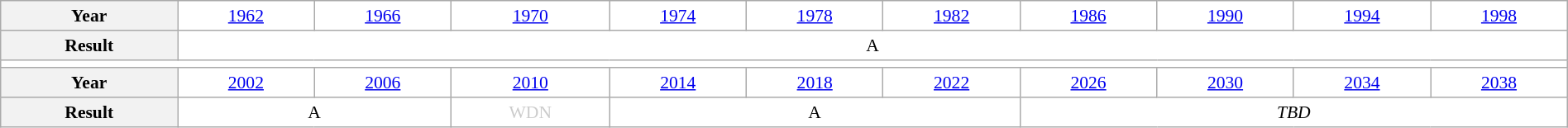<table class="wikitable" style="text-align:center; font-size:90%; background:white;" width="100%">
<tr>
<th>Year</th>
<td><a href='#'>1962</a></td>
<td><a href='#'>1966</a></td>
<td><a href='#'>1970</a></td>
<td><a href='#'>1974</a></td>
<td><a href='#'>1978</a></td>
<td><a href='#'>1982</a></td>
<td><a href='#'>1986</a></td>
<td><a href='#'>1990</a></td>
<td><a href='#'>1994</a></td>
<td><a href='#'>1998</a></td>
</tr>
<tr>
<th>Result</th>
<td colspan="10">A</td>
</tr>
<tr>
<td colspan="11"></td>
</tr>
<tr>
<th>Year</th>
<td><a href='#'>2002</a></td>
<td><a href='#'>2006</a></td>
<td><a href='#'>2010</a></td>
<td><a href='#'>2014</a></td>
<td><a href='#'>2018</a></td>
<td><a href='#'>2022</a></td>
<td><a href='#'>2026</a></td>
<td><a href='#'>2030</a></td>
<td><a href='#'>2034</a></td>
<td><a href='#'>2038</a></td>
</tr>
<tr>
<th>Result</th>
<td colspan="2">A</td>
<td style="color:#ccc">WDN</td>
<td colspan="3">A</td>
<td colspan="4"><em>TBD</em></td>
</tr>
</table>
